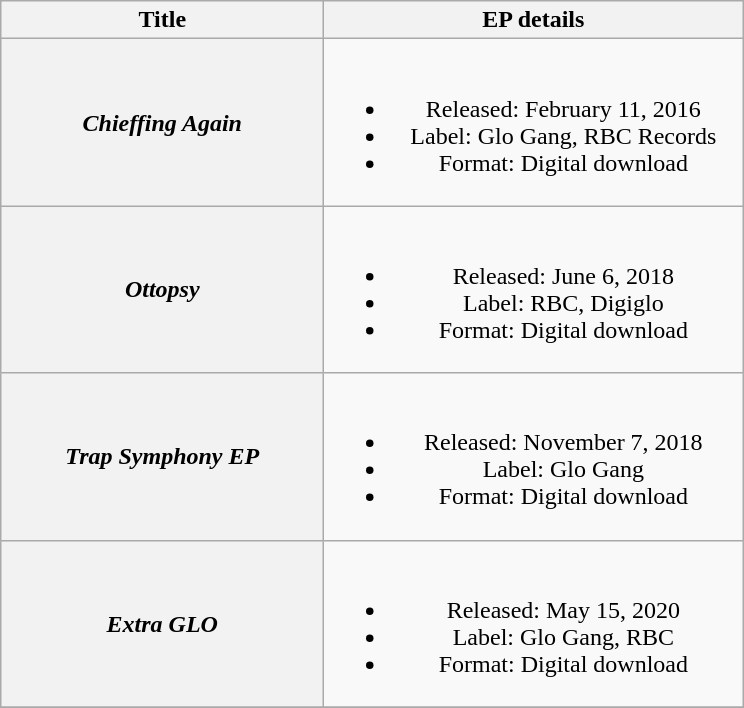<table class="wikitable plainrowheaders" style="text-align:center;">
<tr>
<th scope="col" style="width:13em;">Title</th>
<th scope="col" style="width:17em;">EP details</th>
</tr>
<tr>
<th scope="row"><em>Chieffing Again</em></th>
<td><br><ul><li>Released: February 11, 2016</li><li>Label: Glo Gang, RBC Records</li><li>Format: Digital download</li></ul></td>
</tr>
<tr>
<th scope="row"><em>Ottopsy</em></th>
<td><br><ul><li>Released: June 6, 2018</li><li>Label: RBC, Digiglo</li><li>Format: Digital download</li></ul></td>
</tr>
<tr>
<th scope="row"><em>Trap Symphony EP</em></th>
<td><br><ul><li>Released: November 7, 2018</li><li>Label: Glo Gang</li><li>Format: Digital download</li></ul></td>
</tr>
<tr>
<th scope="row"><em>Extra GLO</em></th>
<td><br><ul><li>Released: May 15, 2020</li><li>Label: Glo Gang, RBC</li><li>Format: Digital download</li></ul></td>
</tr>
<tr>
</tr>
</table>
